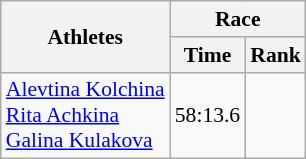<table class="wikitable" border="1" style="font-size:90%">
<tr>
<th rowspan=2>Athletes</th>
<th colspan=2>Race</th>
</tr>
<tr>
<th>Time</th>
<th>Rank</th>
</tr>
<tr>
<td><a href='#'>Alevtina Kolchina</a><br><a href='#'>Rita Achkina</a><br><a href='#'>Galina Kulakova</a></td>
<td align=center>58:13.6</td>
<td align=center></td>
</tr>
</table>
